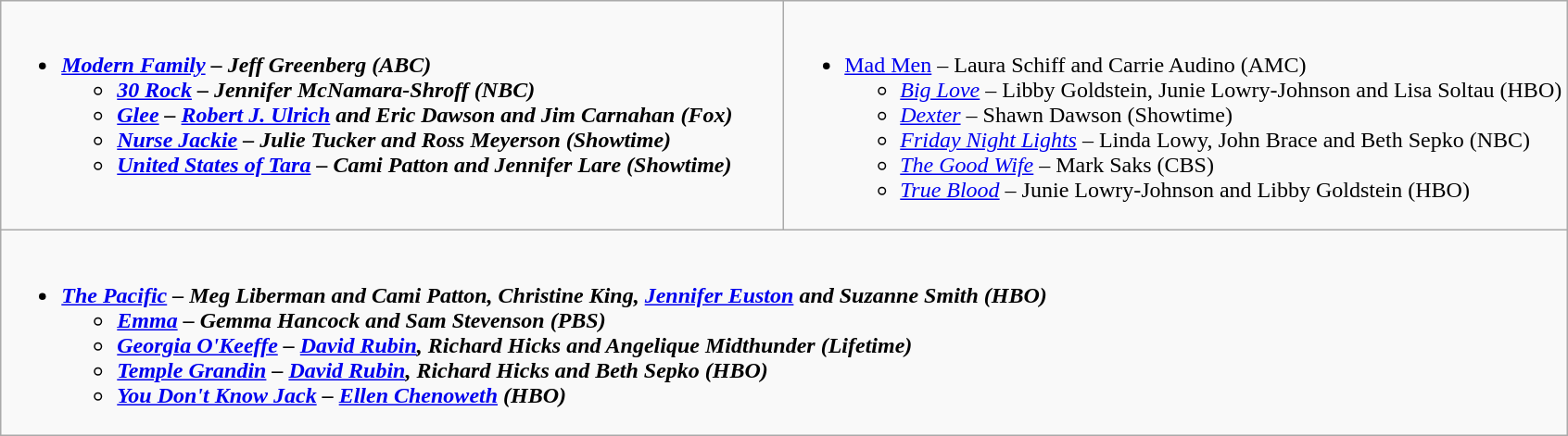<table class="wikitable">
<tr>
<td style="vertical-align:top;" width="50%"><br><ul><li><strong><em><a href='#'>Modern Family</a><em> – Jeff Greenberg (ABC)<strong><ul><li></em><a href='#'>30 Rock</a><em> –  Jennifer McNamara-Shroff (NBC)</li><li></em><a href='#'>Glee</a><em> – <a href='#'>Robert J. Ulrich</a> and Eric Dawson and Jim Carnahan (Fox)</li><li></em><a href='#'>Nurse Jackie</a><em> – Julie Tucker and Ross Meyerson (Showtime)</li><li></em><a href='#'>United States of Tara</a><em> – Cami Patton and Jennifer Lare (Showtime)</li></ul></li></ul></td>
<td style="vertical-align:top;" width="50%"><br><ul><li></em></strong><a href='#'>Mad Men</a></em> – Laura Schiff and Carrie Audino (AMC)</strong><ul><li><em><a href='#'>Big Love</a></em> – Libby Goldstein, Junie Lowry-Johnson and Lisa Soltau (HBO)</li><li><em><a href='#'>Dexter</a></em> – Shawn Dawson (Showtime)</li><li><em><a href='#'>Friday Night Lights</a></em> – Linda Lowy, John Brace and Beth Sepko (NBC)</li><li><em><a href='#'>The Good Wife</a></em> – Mark Saks (CBS)</li><li><em><a href='#'>True Blood</a></em> – Junie Lowry-Johnson and Libby Goldstein (HBO)</li></ul></li></ul></td>
</tr>
<tr>
<td style="vertical-align:top;" width="50%" colspan="2"><br><ul><li><strong><em><a href='#'>The Pacific</a><em> – Meg Liberman and Cami Patton, Christine King, <a href='#'>Jennifer Euston</a>  and Suzanne Smith (HBO)<strong><ul><li></em><a href='#'>Emma</a><em> – Gemma Hancock and Sam Stevenson (PBS)</li><li></em><a href='#'>Georgia O'Keeffe</a><em> – <a href='#'>David Rubin</a>, Richard Hicks and Angelique Midthunder (Lifetime)</li><li></em><a href='#'>Temple Grandin</a><em> – <a href='#'>David Rubin</a>, Richard Hicks and Beth Sepko (HBO)</li><li></em><a href='#'>You Don't Know Jack</a><em> – <a href='#'>Ellen Chenoweth</a> (HBO)</li></ul></li></ul></td>
</tr>
</table>
